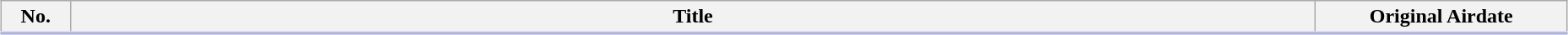<table class="wikitable" style="width:98%; margin:auto; background:#FFF;">
<tr style="border-bottom: 3px solid #CCF">
<th style="width:3em;">No.</th>
<th>Title</th>
<th style="width:12em;">Original Airdate</th>
</tr>
<tr>
</tr>
</table>
